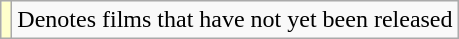<table class="wikitable">
<tr>
<td style="background:#FFFFCC;"></td>
<td>Denotes films that have not yet been released</td>
</tr>
</table>
